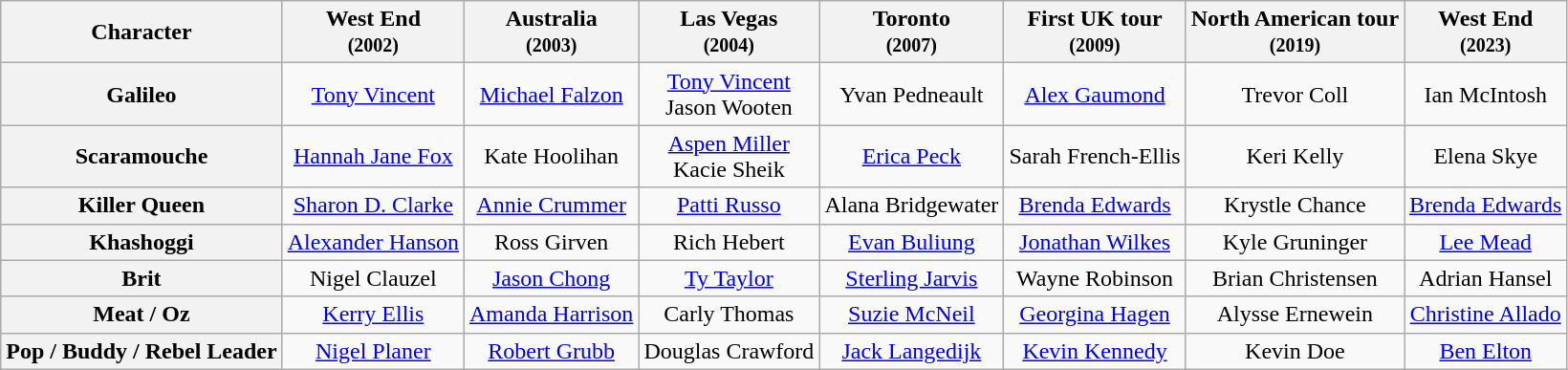<table class="wikitable">
<tr>
<th>Character</th>
<th>West End<br><small>(2002)</small></th>
<th>Australia<br><small>(2003)</small></th>
<th>Las Vegas<br><small>(2004)</small></th>
<th>Toronto<br><small>(2007)</small></th>
<th>First UK tour<br><small>(2009)</small></th>
<th>North American tour<br><small>(2019)</small></th>
<th>West End<br><small>(2023)</small></th>
</tr>
<tr>
<th>Galileo</th>
<td align="center"><a href='#'>Tony Vincent</a></td>
<td align="center"><a href='#'>Michael Falzon</a></td>
<td align="center"><a href='#'>Tony Vincent</a><br>Jason Wooten</td>
<td align="center">Yvan Pedneault</td>
<td align="center"><a href='#'>Alex Gaumond</a></td>
<td align="center">Trevor Coll</td>
<td align="center">Ian McIntosh</td>
</tr>
<tr>
<th>Scaramouche</th>
<td align="center"><a href='#'>Hannah Jane Fox</a></td>
<td align="center">Kate Hoolihan</td>
<td align="center"><a href='#'>Aspen Miller</a><br>Kacie Sheik</td>
<td align="center"><a href='#'>Erica Peck</a></td>
<td align="center">Sarah French-Ellis</td>
<td align="center">Keri Kelly</td>
<td align="center">Elena Skye</td>
</tr>
<tr>
<th>Killer Queen</th>
<td align="center"><a href='#'>Sharon D. Clarke</a></td>
<td align="center"><a href='#'>Annie Crummer</a></td>
<td align="center"><a href='#'>Patti Russo</a></td>
<td align="center">Alana Bridgewater</td>
<td align="center"><a href='#'>Brenda Edwards</a></td>
<td align="center">Krystle Chance</td>
<td align="center"><a href='#'>Brenda Edwards</a></td>
</tr>
<tr>
<th>Khashoggi</th>
<td align="center"><a href='#'>Alexander Hanson</a></td>
<td align="center">Ross Girven</td>
<td align="center">Rich Hebert</td>
<td align="center"><a href='#'>Evan Buliung</a></td>
<td align="center"><a href='#'>Jonathan Wilkes</a></td>
<td align="center">Kyle Gruninger</td>
<td align="center"><a href='#'>Lee Mead</a></td>
</tr>
<tr>
<th>Brit</th>
<td align="center">Nigel Clauzel</td>
<td align="center"><a href='#'>Jason Chong</a></td>
<td align="center"><a href='#'>Ty Taylor</a></td>
<td align="center"><a href='#'>Sterling Jarvis</a></td>
<td align="center">Wayne Robinson</td>
<td align="center">Brian Christensen</td>
<td align="center">Adrian Hansel</td>
</tr>
<tr>
<th>Meat / Oz</th>
<td align="center"><a href='#'>Kerry Ellis</a></td>
<td align="center"><a href='#'>Amanda Harrison</a></td>
<td align="center">Carly Thomas</td>
<td align="center"><a href='#'>Suzie McNeil</a></td>
<td align="center"><a href='#'>Georgina Hagen</a></td>
<td align="center">Alysse Ernewein</td>
<td align="center"><a href='#'>Christine Allado</a></td>
</tr>
<tr>
<th>Pop / Buddy / Rebel Leader</th>
<td align="center"><a href='#'>Nigel Planer</a></td>
<td align="center"><a href='#'>Robert Grubb</a></td>
<td align="center">Douglas Crawford</td>
<td align="center"><a href='#'>Jack Langedijk</a></td>
<td align="center"><a href='#'>Kevin Kennedy</a></td>
<td align="center">Kevin Doe</td>
<td align="center"><a href='#'>Ben Elton</a></td>
</tr>
</table>
